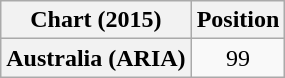<table class="wikitable plainrowheaders" style="text-align:center">
<tr>
<th scope="col">Chart (2015)</th>
<th scope="col">Position</th>
</tr>
<tr>
<th scope="row">Australia (ARIA)</th>
<td>99</td>
</tr>
</table>
